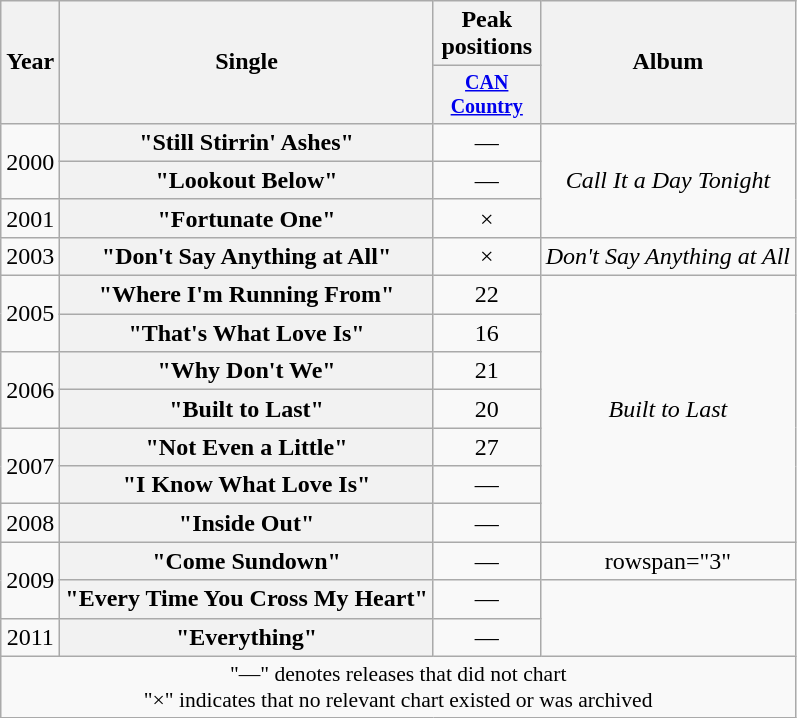<table class="wikitable plainrowheaders" style="text-align:center;">
<tr>
<th rowspan="2">Year</th>
<th rowspan="2">Single</th>
<th>Peak positions</th>
<th rowspan="2">Album</th>
</tr>
<tr style="font-size:smaller;">
<th width="65"><a href='#'>CAN Country</a><br></th>
</tr>
<tr>
<td rowspan="2">2000</td>
<th scope="row">"Still Stirrin' Ashes"</th>
<td>—</td>
<td rowspan="3"><em>Call It a Day Tonight</em></td>
</tr>
<tr>
<th scope="row">"Lookout Below"</th>
<td>—</td>
</tr>
<tr>
<td>2001</td>
<th scope="row">"Fortunate One"</th>
<td>×</td>
</tr>
<tr>
<td>2003</td>
<th scope="row">"Don't Say Anything at All"</th>
<td>×</td>
<td><em>Don't Say Anything at All</em></td>
</tr>
<tr>
<td rowspan="2">2005</td>
<th scope="row">"Where I'm Running From"</th>
<td>22</td>
<td rowspan="7"><em>Built to Last</em></td>
</tr>
<tr>
<th scope="row">"That's What Love Is"</th>
<td>16</td>
</tr>
<tr>
<td rowspan="2">2006</td>
<th scope="row">"Why Don't We"</th>
<td>21</td>
</tr>
<tr>
<th scope="row">"Built to Last"</th>
<td>20</td>
</tr>
<tr>
<td rowspan="2">2007</td>
<th scope="row">"Not Even a Little"</th>
<td>27</td>
</tr>
<tr>
<th scope="row">"I Know What Love Is"</th>
<td>—</td>
</tr>
<tr>
<td>2008</td>
<th scope="row">"Inside Out"</th>
<td>—</td>
</tr>
<tr>
<td rowspan="2">2009</td>
<th scope="row">"Come Sundown"</th>
<td>—</td>
<td>rowspan="3" </td>
</tr>
<tr>
<th scope="row">"Every Time You Cross My Heart"</th>
<td>—</td>
</tr>
<tr>
<td>2011</td>
<th scope="row">"Everything"</th>
<td>—</td>
</tr>
<tr>
<td colspan="4" style="font-size:90%">"—" denotes releases that did not chart<br>"×" indicates that no relevant chart existed or was archived</td>
</tr>
</table>
